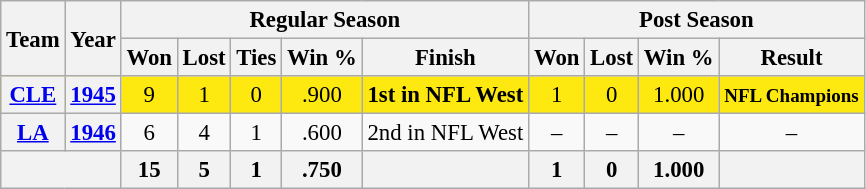<table class="wikitable" style="font-size: 95%; text-align:center;">
<tr>
<th rowspan="2">Team</th>
<th rowspan="2">Year</th>
<th colspan="5">Regular Season</th>
<th colspan="4">Post Season</th>
</tr>
<tr>
<th>Won</th>
<th>Lost</th>
<th>Ties</th>
<th>Win %</th>
<th>Finish</th>
<th>Won</th>
<th>Lost</th>
<th>Win %</th>
<th>Result</th>
</tr>
<tr ! style="background:#FDE910;">
<th><a href='#'>CLE</a></th>
<th><a href='#'>1945</a></th>
<td>9</td>
<td>1</td>
<td>0</td>
<td>.900</td>
<td><strong>1st in NFL West</strong></td>
<td>1</td>
<td>0</td>
<td>1.000</td>
<td><small><strong>NFL Champions</strong></small></td>
</tr>
<tr>
<th><a href='#'>LA</a></th>
<th><a href='#'>1946</a></th>
<td>6</td>
<td>4</td>
<td>1</td>
<td>.600</td>
<td>2nd in NFL West</td>
<td>–</td>
<td>–</td>
<td>–</td>
<td>–</td>
</tr>
<tr>
<th colspan="2"></th>
<th>15</th>
<th>5</th>
<th>1</th>
<th>.750</th>
<th></th>
<th>1</th>
<th>0</th>
<th>1.000</th>
<th></th>
</tr>
</table>
